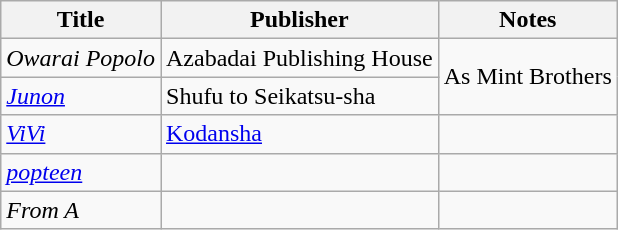<table class="wikitable">
<tr>
<th>Title</th>
<th>Publisher</th>
<th>Notes</th>
</tr>
<tr>
<td><em>Owarai Popolo</em></td>
<td>Azabadai Publishing House</td>
<td rowspan="2">As Mint Brothers</td>
</tr>
<tr>
<td><em><a href='#'>Junon</a></em></td>
<td>Shufu to Seikatsu-sha</td>
</tr>
<tr>
<td><em><a href='#'>ViVi</a></em></td>
<td><a href='#'>Kodansha</a></td>
<td></td>
</tr>
<tr>
<td><em><a href='#'>popteen</a></em></td>
<td></td>
<td></td>
</tr>
<tr>
<td><em>From A</em></td>
<td></td>
<td></td>
</tr>
</table>
